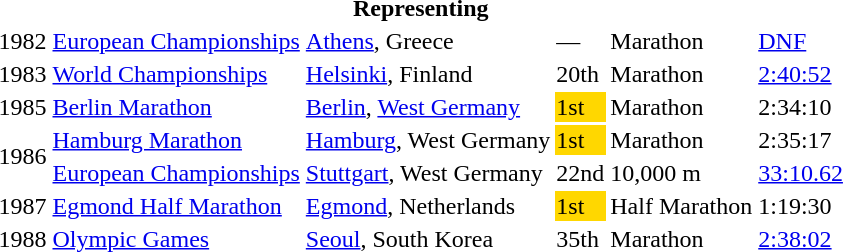<table>
<tr>
<th colspan="6">Representing </th>
</tr>
<tr>
<td>1982</td>
<td><a href='#'>European Championships</a></td>
<td><a href='#'>Athens</a>, Greece</td>
<td>—</td>
<td>Marathon</td>
<td><a href='#'>DNF</a></td>
</tr>
<tr>
<td>1983</td>
<td><a href='#'>World Championships</a></td>
<td><a href='#'>Helsinki</a>, Finland</td>
<td>20th</td>
<td>Marathon</td>
<td><a href='#'>2:40:52</a></td>
</tr>
<tr>
<td>1985</td>
<td><a href='#'>Berlin Marathon</a></td>
<td><a href='#'>Berlin</a>, <a href='#'>West Germany</a></td>
<td bgcolor="gold">1st</td>
<td>Marathon</td>
<td>2:34:10</td>
</tr>
<tr>
<td rowspan=2>1986</td>
<td><a href='#'>Hamburg Marathon</a></td>
<td><a href='#'>Hamburg</a>, West Germany</td>
<td bgcolor="gold">1st</td>
<td>Marathon</td>
<td>2:35:17</td>
</tr>
<tr>
<td><a href='#'>European Championships</a></td>
<td><a href='#'>Stuttgart</a>, West Germany</td>
<td>22nd</td>
<td>10,000 m</td>
<td><a href='#'>33:10.62</a></td>
</tr>
<tr>
<td>1987</td>
<td><a href='#'>Egmond Half Marathon</a></td>
<td><a href='#'>Egmond</a>, Netherlands</td>
<td bgcolor="gold">1st</td>
<td>Half Marathon</td>
<td>1:19:30</td>
</tr>
<tr>
<td>1988</td>
<td><a href='#'>Olympic Games</a></td>
<td><a href='#'>Seoul</a>, South Korea</td>
<td>35th</td>
<td>Marathon</td>
<td><a href='#'>2:38:02</a></td>
</tr>
</table>
